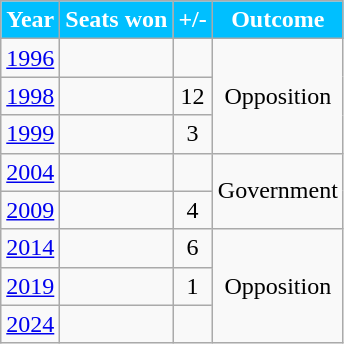<table class="wikitable sortable">
<tr>
<th style="background-color:#00BFFF; color:white">Year</th>
<th style="background-color:#00BFFF; color:white">Seats won</th>
<th style="background-color:#00BFFF; color:white">+/-</th>
<th style="background-color:#00BFFF; color:white">Outcome</th>
</tr>
<tr style="text-align:center;">
<td><a href='#'>1996</a></td>
<td></td>
<td></td>
<td rowspan=3>Opposition</td>
</tr>
<tr style="text-align:center;">
<td><a href='#'>1998</a></td>
<td></td>
<td>12</td>
</tr>
<tr style="text-align:center;">
<td><a href='#'>1999</a></td>
<td></td>
<td>3</td>
</tr>
<tr style="text-align:center;">
<td><a href='#'>2004</a></td>
<td></td>
<td></td>
<td rowspan="2">Government</td>
</tr>
<tr style="text-align:center;">
<td><a href='#'>2009</a></td>
<td></td>
<td> 4</td>
</tr>
<tr style="text-align:center;">
<td><a href='#'>2014</a></td>
<td></td>
<td> 6</td>
<td rowspan="3">Opposition</td>
</tr>
<tr style="text-align:center;">
<td><a href='#'>2019</a></td>
<td></td>
<td> 1</td>
</tr>
<tr style="text-align:center;">
<td><a href='#'>2024</a></td>
<td></td>
<td></td>
</tr>
</table>
